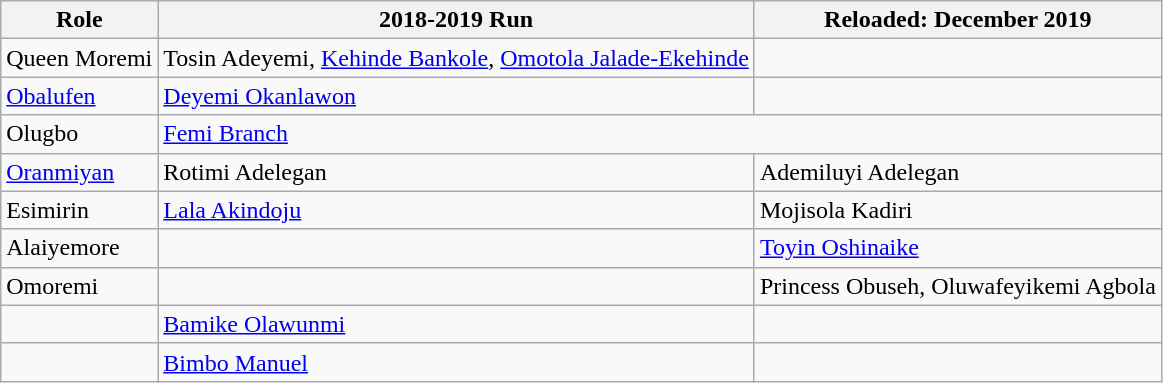<table class="wikitable">
<tr>
<th>Role</th>
<th>2018-2019 Run</th>
<th>Reloaded: December 2019</th>
</tr>
<tr>
<td>Queen Moremi</td>
<td>Tosin Adeyemi, <a href='#'>Kehinde Bankole</a>, <a href='#'>Omotola Jalade-Ekehinde</a></td>
<td></td>
</tr>
<tr>
<td><a href='#'>Obalufen</a></td>
<td><a href='#'>Deyemi Okanlawon</a></td>
<td></td>
</tr>
<tr>
<td>Olugbo</td>
<td colspan="2"><a href='#'>Femi Branch</a></td>
</tr>
<tr>
<td><a href='#'>Oranmiyan</a></td>
<td>Rotimi Adelegan</td>
<td>Ademiluyi Adelegan</td>
</tr>
<tr>
<td>Esimirin</td>
<td><a href='#'>Lala Akindoju</a></td>
<td>Mojisola Kadiri</td>
</tr>
<tr>
<td>Alaiyemore</td>
<td></td>
<td><a href='#'>Toyin Oshinaike</a></td>
</tr>
<tr>
<td>Omoremi</td>
<td></td>
<td>Princess Obuseh, Oluwafeyikemi Agbola</td>
</tr>
<tr>
<td></td>
<td><a href='#'>Bamike Olawunmi</a></td>
<td></td>
</tr>
<tr>
<td></td>
<td><a href='#'>Bimbo Manuel</a></td>
<td></td>
</tr>
</table>
